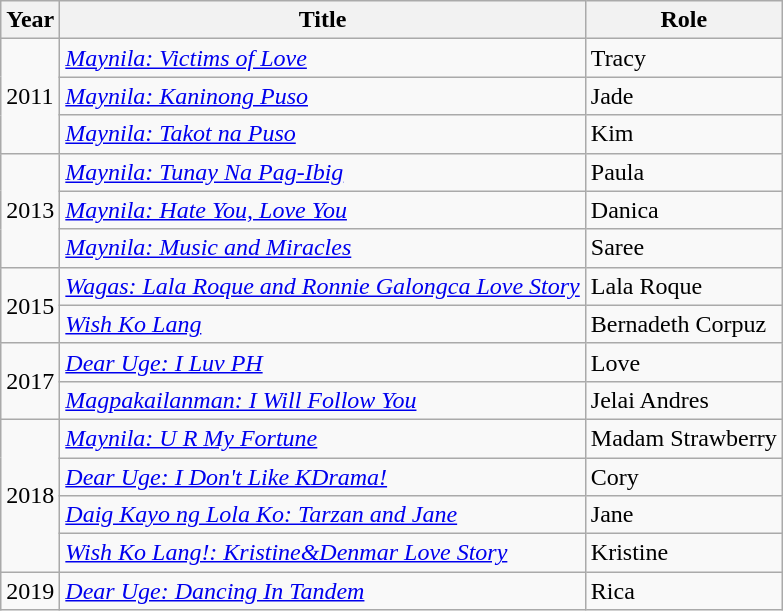<table class="wikitable">
<tr>
<th>Year</th>
<th>Title</th>
<th>Role</th>
</tr>
<tr>
<td rowspan="3">2011</td>
<td><a href='#'><em>Maynila: Victims of Love</em></a></td>
<td>Tracy</td>
</tr>
<tr>
<td><a href='#'><em>Maynila: Kaninong Puso</em></a></td>
<td>Jade</td>
</tr>
<tr>
<td><a href='#'><em>Maynila: Takot na Puso</em></a></td>
<td>Kim</td>
</tr>
<tr>
<td rowspan="3">2013</td>
<td><a href='#'><em>Maynila: Tunay Na Pag-Ibig</em></a></td>
<td>Paula</td>
</tr>
<tr>
<td><a href='#'><em>Maynila: Hate You, Love You</em></a></td>
<td>Danica</td>
</tr>
<tr>
<td><a href='#'><em>Maynila: Music and Miracles</em></a></td>
<td>Saree</td>
</tr>
<tr>
<td rowspan="2">2015</td>
<td><a href='#'><em>Wagas: Lala Roque and Ronnie Galongca Love Story</em></a></td>
<td>Lala Roque</td>
</tr>
<tr>
<td><em><a href='#'>Wish Ko Lang</a></em></td>
<td>Bernadeth Corpuz</td>
</tr>
<tr>
<td rowspan="2">2017</td>
<td><a href='#'><em>Dear Uge: I Luv PH</em></a></td>
<td>Love</td>
</tr>
<tr>
<td><em><a href='#'>Magpakailanman: I Will Follow You</a></em></td>
<td>Jelai Andres</td>
</tr>
<tr>
<td rowspan="4">2018</td>
<td><a href='#'><em>Maynila: U R My Fortune</em></a></td>
<td>Madam Strawberry</td>
</tr>
<tr>
<td><a href='#'><em>Dear Uge: I Don't Like KDrama!</em></a></td>
<td>Cory</td>
</tr>
<tr>
<td><a href='#'><em>Daig Kayo ng Lola Ko: Tarzan and Jane</em></a></td>
<td>Jane</td>
</tr>
<tr>
<td><a href='#'><em>Wish Ko Lang!: Kristine&Denmar Love Story</em></a></td>
<td>Kristine</td>
</tr>
<tr>
<td>2019</td>
<td><a href='#'><em>Dear Uge: Dancing In Tandem</em></a></td>
<td>Rica</td>
</tr>
</table>
